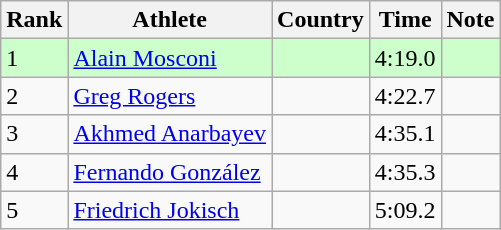<table class="wikitable sortable">
<tr>
<th>Rank</th>
<th>Athlete</th>
<th>Country</th>
<th>Time</th>
<th>Note</th>
</tr>
<tr bgcolor=#CCFFCC>
<td>1</td>
<td><a href='#'>Alain Mosconi</a></td>
<td></td>
<td>4:19.0</td>
<td></td>
</tr>
<tr>
<td>2</td>
<td><a href='#'>Greg Rogers</a></td>
<td></td>
<td>4:22.7</td>
<td></td>
</tr>
<tr>
<td>3</td>
<td><a href='#'>Akhmed Anarbayev</a></td>
<td></td>
<td>4:35.1</td>
<td></td>
</tr>
<tr>
<td>4</td>
<td><a href='#'>Fernando González</a></td>
<td></td>
<td>4:35.3</td>
<td></td>
</tr>
<tr>
<td>5</td>
<td><a href='#'>Friedrich Jokisch</a></td>
<td></td>
<td>5:09.2</td>
<td></td>
</tr>
</table>
